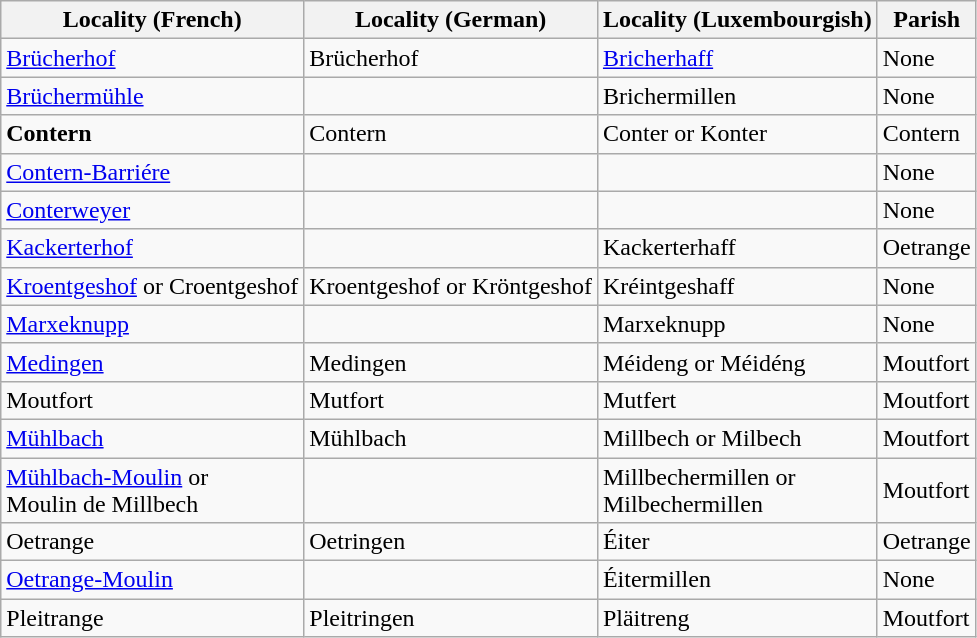<table class="wikitable sortable mw-collapsible mw-collapsed">
<tr>
<th>Locality (French)</th>
<th>Locality (German)</th>
<th>Locality (Luxembourgish)</th>
<th>Parish</th>
</tr>
<tr>
<td><a href='#'>Brücherhof</a></td>
<td>Brücherhof</td>
<td><a href='#'>Bricherhaff</a></td>
<td>None</td>
</tr>
<tr>
<td><a href='#'>Brüchermühle</a></td>
<td></td>
<td>Brichermillen</td>
<td>None</td>
</tr>
<tr>
<td><strong>Contern</strong></td>
<td>Contern</td>
<td>Conter or Konter</td>
<td>Contern</td>
</tr>
<tr>
<td><a href='#'>Contern-Barriére</a></td>
<td></td>
<td></td>
<td>None</td>
</tr>
<tr>
<td><a href='#'>Conterweyer</a></td>
<td></td>
<td></td>
<td>None</td>
</tr>
<tr>
<td><a href='#'>Kackerterhof</a></td>
<td></td>
<td>Kackerterhaff</td>
<td>Oetrange</td>
</tr>
<tr>
<td><a href='#'>Kroentgeshof</a> or Croentgeshof</td>
<td>Kroentgeshof or Kröntgeshof</td>
<td>Kréintgeshaff</td>
<td>None</td>
</tr>
<tr>
<td><a href='#'>Marxeknupp</a></td>
<td></td>
<td>Marxeknupp</td>
<td>None</td>
</tr>
<tr>
<td><a href='#'>Medingen</a></td>
<td>Medingen</td>
<td>Méideng or Méidéng</td>
<td>Moutfort</td>
</tr>
<tr>
<td>Moutfort</td>
<td>Mutfort</td>
<td>Mutfert</td>
<td>Moutfort</td>
</tr>
<tr>
<td><a href='#'>Mühlbach</a></td>
<td>Mühlbach</td>
<td>Millbech or Milbech</td>
<td>Moutfort</td>
</tr>
<tr>
<td><a href='#'>Mühlbach-Moulin</a> or<br>Moulin de Millbech</td>
<td></td>
<td>Millbechermillen or<br>Milbechermillen</td>
<td>Moutfort</td>
</tr>
<tr>
<td>Oetrange</td>
<td>Oetringen</td>
<td>Éiter</td>
<td>Oetrange</td>
</tr>
<tr>
<td><a href='#'>Oetrange-Moulin</a></td>
<td></td>
<td>Éitermillen</td>
<td>None</td>
</tr>
<tr>
<td>Pleitrange</td>
<td>Pleitringen</td>
<td>Pläitreng</td>
<td>Moutfort</td>
</tr>
</table>
